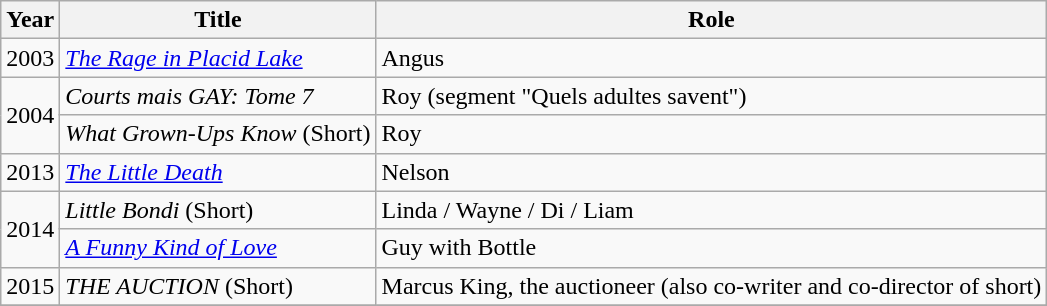<table class="wikitable sortable">
<tr>
<th>Year</th>
<th>Title</th>
<th>Role</th>
</tr>
<tr>
<td>2003</td>
<td><em><a href='#'>The Rage in Placid Lake</a></em></td>
<td>Angus</td>
</tr>
<tr>
<td rowspan=2>2004</td>
<td><em>Courts mais GAY: Tome 7</em></td>
<td>Roy (segment "Quels adultes savent")</td>
</tr>
<tr>
<td><em>What Grown-Ups Know</em> (Short)</td>
<td>Roy</td>
</tr>
<tr>
<td>2013</td>
<td><em><a href='#'>The Little Death</a></em></td>
<td>Nelson</td>
</tr>
<tr>
<td rowspan=2>2014</td>
<td><em>Little Bondi</em> (Short) </td>
<td>Linda / Wayne /  Di / Liam</td>
</tr>
<tr>
<td><em><a href='#'>A Funny Kind of Love</a></em></td>
<td>Guy with Bottle</td>
</tr>
<tr>
<td>2015</td>
<td><em>THE AUCTION</em> (Short)</td>
<td>Marcus King, the auctioneer (also co-writer and co-director of short)</td>
</tr>
<tr>
</tr>
</table>
